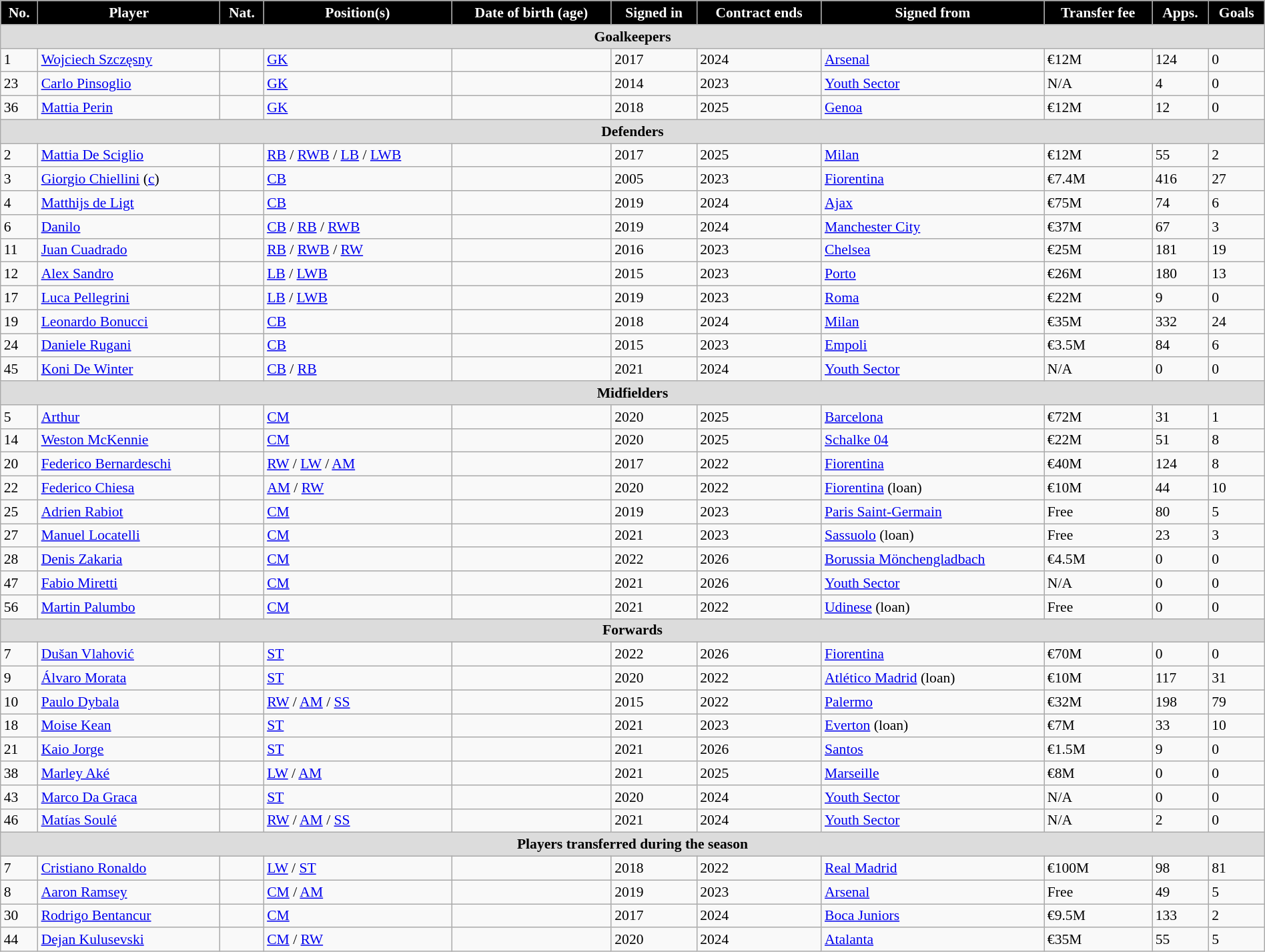<table class="wikitable" style="text-align:left; font-size:90%; width:100%;">
<tr>
<th style="background:#000; color:white; text-align:center;">No.</th>
<th style="background:#000; color:white; text-align:center;">Player</th>
<th style="background:#000; color:white; text-align:center;">Nat.</th>
<th style="background:#000; color:white; text-align:center;">Position(s)</th>
<th style="background:#000; color:white; text-align:center;">Date of birth (age)</th>
<th style="background:#000; color:white; text-align:center;">Signed in</th>
<th style="background:#000; color:white; text-align:center;">Contract ends</th>
<th style="background:#000; color:white; text-align:center;">Signed from</th>
<th style="background:#000; color:white; text-align:center;">Transfer fee</th>
<th style="background:#000; color:white; text-align:center;">Apps.</th>
<th style="background:#000; color:white; text-align:center;">Goals</th>
</tr>
<tr>
<th colspan=11 style="background:#dcdcdc; text-align:center;">Goalkeepers</th>
</tr>
<tr>
<td>1</td>
<td><a href='#'>Wojciech Szczęsny</a></td>
<td></td>
<td><a href='#'>GK</a></td>
<td></td>
<td>2017</td>
<td>2024</td>
<td> <a href='#'>Arsenal</a></td>
<td>€12M</td>
<td>124</td>
<td>0</td>
</tr>
<tr>
<td>23</td>
<td><a href='#'>Carlo Pinsoglio</a></td>
<td></td>
<td><a href='#'>GK</a></td>
<td></td>
<td>2014</td>
<td>2023</td>
<td> <a href='#'>Youth Sector</a></td>
<td>N/A</td>
<td>4</td>
<td>0</td>
</tr>
<tr>
<td>36</td>
<td><a href='#'>Mattia Perin</a></td>
<td></td>
<td><a href='#'>GK</a></td>
<td></td>
<td>2018</td>
<td>2025</td>
<td> <a href='#'>Genoa</a></td>
<td>€12M</td>
<td>12</td>
<td>0</td>
</tr>
<tr>
<th colspan=11 style="background:#dcdcdc; text-align:center;">Defenders</th>
</tr>
<tr>
<td>2</td>
<td><a href='#'>Mattia De Sciglio</a></td>
<td></td>
<td><a href='#'>RB</a> / <a href='#'>RWB</a> / <a href='#'>LB</a> / <a href='#'>LWB</a></td>
<td></td>
<td>2017</td>
<td>2025</td>
<td> <a href='#'>Milan</a></td>
<td>€12M</td>
<td>55</td>
<td>2</td>
</tr>
<tr>
<td>3</td>
<td><a href='#'>Giorgio Chiellini</a> (<a href='#'>c</a>)</td>
<td></td>
<td><a href='#'>CB</a></td>
<td></td>
<td>2005</td>
<td>2023</td>
<td> <a href='#'>Fiorentina</a></td>
<td>€7.4M</td>
<td>416</td>
<td>27</td>
</tr>
<tr>
<td>4</td>
<td><a href='#'>Matthijs de Ligt</a></td>
<td></td>
<td><a href='#'>CB</a></td>
<td></td>
<td>2019</td>
<td>2024</td>
<td> <a href='#'>Ajax</a></td>
<td>€75M</td>
<td>74</td>
<td>6</td>
</tr>
<tr>
<td>6</td>
<td><a href='#'>Danilo</a></td>
<td></td>
<td><a href='#'>CB</a> / <a href='#'>RB</a> / <a href='#'>RWB</a></td>
<td></td>
<td>2019</td>
<td>2024</td>
<td> <a href='#'>Manchester City</a></td>
<td>€37M</td>
<td>67</td>
<td>3</td>
</tr>
<tr>
<td>11</td>
<td><a href='#'>Juan Cuadrado</a></td>
<td></td>
<td><a href='#'>RB</a> / <a href='#'>RWB</a> / <a href='#'>RW</a></td>
<td></td>
<td>2016</td>
<td>2023</td>
<td> <a href='#'>Chelsea</a></td>
<td>€25M</td>
<td>181</td>
<td>19</td>
</tr>
<tr>
<td>12</td>
<td><a href='#'>Alex Sandro</a></td>
<td></td>
<td><a href='#'>LB</a> / <a href='#'>LWB</a></td>
<td></td>
<td>2015</td>
<td>2023</td>
<td> <a href='#'>Porto</a></td>
<td>€26M</td>
<td>180</td>
<td>13</td>
</tr>
<tr>
<td>17</td>
<td><a href='#'>Luca Pellegrini</a></td>
<td></td>
<td><a href='#'>LB</a> / <a href='#'>LWB</a></td>
<td></td>
<td>2019</td>
<td>2023</td>
<td> <a href='#'>Roma</a></td>
<td>€22M</td>
<td>9</td>
<td>0</td>
</tr>
<tr>
<td>19</td>
<td><a href='#'>Leonardo Bonucci</a></td>
<td></td>
<td><a href='#'>CB</a></td>
<td></td>
<td>2018</td>
<td>2024</td>
<td> <a href='#'>Milan</a></td>
<td>€35M</td>
<td>332</td>
<td>24</td>
</tr>
<tr>
<td>24</td>
<td><a href='#'>Daniele Rugani</a></td>
<td></td>
<td><a href='#'>CB</a></td>
<td></td>
<td>2015</td>
<td>2023</td>
<td> <a href='#'>Empoli</a></td>
<td>€3.5M</td>
<td>84</td>
<td>6</td>
</tr>
<tr>
<td>45</td>
<td><a href='#'>Koni De Winter</a></td>
<td></td>
<td><a href='#'>CB</a> / <a href='#'>RB</a></td>
<td></td>
<td>2021</td>
<td>2024</td>
<td> <a href='#'>Youth Sector</a></td>
<td>N/A</td>
<td>0</td>
<td>0</td>
</tr>
<tr>
<th colspan=11 style="background:#dcdcdc; text-align:center;">Midfielders</th>
</tr>
<tr>
<td>5</td>
<td><a href='#'>Arthur</a></td>
<td></td>
<td><a href='#'>CM</a></td>
<td></td>
<td>2020</td>
<td>2025</td>
<td> <a href='#'>Barcelona</a></td>
<td>€72M</td>
<td>31</td>
<td>1</td>
</tr>
<tr>
<td>14</td>
<td><a href='#'>Weston McKennie</a></td>
<td></td>
<td><a href='#'>CM</a></td>
<td></td>
<td>2020</td>
<td>2025</td>
<td> <a href='#'>Schalke 04</a></td>
<td>€22M</td>
<td>51</td>
<td>8</td>
</tr>
<tr>
<td>20</td>
<td><a href='#'>Federico Bernardeschi</a></td>
<td></td>
<td><a href='#'>RW</a> / <a href='#'>LW</a> / <a href='#'>AM</a></td>
<td></td>
<td>2017</td>
<td>2022</td>
<td> <a href='#'>Fiorentina</a></td>
<td>€40M</td>
<td>124</td>
<td>8</td>
</tr>
<tr>
<td>22</td>
<td><a href='#'>Federico Chiesa</a></td>
<td></td>
<td><a href='#'>AM</a> / <a href='#'>RW</a></td>
<td></td>
<td>2020</td>
<td>2022</td>
<td> <a href='#'>Fiorentina</a> (loan)</td>
<td>€10M</td>
<td>44</td>
<td>10</td>
</tr>
<tr>
<td>25</td>
<td><a href='#'>Adrien Rabiot</a></td>
<td></td>
<td><a href='#'>CM</a></td>
<td></td>
<td>2019</td>
<td>2023</td>
<td> <a href='#'>Paris Saint-Germain</a></td>
<td>Free</td>
<td>80</td>
<td>5</td>
</tr>
<tr>
<td>27</td>
<td><a href='#'>Manuel Locatelli</a></td>
<td></td>
<td><a href='#'>CM</a></td>
<td></td>
<td>2021</td>
<td>2023</td>
<td> <a href='#'>Sassuolo</a> (loan)</td>
<td>Free</td>
<td>23</td>
<td>3</td>
</tr>
<tr>
<td>28</td>
<td><a href='#'>Denis Zakaria</a></td>
<td></td>
<td><a href='#'>CM</a></td>
<td></td>
<td>2022</td>
<td>2026</td>
<td> <a href='#'>Borussia Mönchengladbach</a></td>
<td>€4.5M</td>
<td>0</td>
<td>0</td>
</tr>
<tr>
<td>47</td>
<td><a href='#'>Fabio Miretti</a></td>
<td></td>
<td><a href='#'>CM</a></td>
<td></td>
<td>2021</td>
<td>2026</td>
<td> <a href='#'>Youth Sector</a></td>
<td>N/A</td>
<td>0</td>
<td>0</td>
</tr>
<tr>
<td>56</td>
<td><a href='#'>Martin Palumbo</a></td>
<td></td>
<td><a href='#'>CM</a></td>
<td></td>
<td>2021</td>
<td>2022</td>
<td> <a href='#'>Udinese</a> (loan)</td>
<td>Free</td>
<td>0</td>
<td>0</td>
</tr>
<tr>
<th colspan=11 style="background:#dcdcdc; text-align:center;">Forwards</th>
</tr>
<tr>
<td>7</td>
<td><a href='#'>Dušan Vlahović</a></td>
<td></td>
<td><a href='#'>ST</a></td>
<td></td>
<td>2022</td>
<td>2026</td>
<td> <a href='#'>Fiorentina</a></td>
<td>€70M</td>
<td>0</td>
<td>0</td>
</tr>
<tr>
<td>9</td>
<td><a href='#'>Álvaro Morata</a></td>
<td></td>
<td><a href='#'>ST</a></td>
<td></td>
<td>2020</td>
<td>2022</td>
<td> <a href='#'>Atlético Madrid</a> (loan)</td>
<td>€10M</td>
<td>117</td>
<td>31</td>
</tr>
<tr>
<td>10</td>
<td><a href='#'>Paulo Dybala</a></td>
<td></td>
<td><a href='#'>RW</a> / <a href='#'>AM</a> / <a href='#'>SS</a></td>
<td></td>
<td>2015</td>
<td>2022</td>
<td> <a href='#'>Palermo</a></td>
<td>€32M</td>
<td>198</td>
<td>79</td>
</tr>
<tr>
<td>18</td>
<td><a href='#'>Moise Kean</a></td>
<td></td>
<td><a href='#'>ST</a></td>
<td></td>
<td>2021</td>
<td>2023</td>
<td> <a href='#'>Everton</a> (loan)</td>
<td>€7M</td>
<td>33</td>
<td>10</td>
</tr>
<tr>
<td>21</td>
<td><a href='#'>Kaio Jorge</a></td>
<td></td>
<td><a href='#'>ST</a></td>
<td></td>
<td>2021</td>
<td>2026</td>
<td> <a href='#'>Santos</a></td>
<td>€1.5M</td>
<td>9</td>
<td>0</td>
</tr>
<tr>
<td>38</td>
<td><a href='#'>Marley Aké</a></td>
<td></td>
<td><a href='#'>LW</a> / <a href='#'>AM</a></td>
<td></td>
<td>2021</td>
<td>2025</td>
<td> <a href='#'>Marseille</a></td>
<td>€8M</td>
<td>0</td>
<td>0</td>
</tr>
<tr>
<td>43</td>
<td><a href='#'>Marco Da Graca</a></td>
<td></td>
<td><a href='#'>ST</a></td>
<td></td>
<td>2020</td>
<td>2024</td>
<td> <a href='#'>Youth Sector</a></td>
<td>N/A</td>
<td>0</td>
<td>0</td>
</tr>
<tr>
<td>46</td>
<td><a href='#'>Matías Soulé</a></td>
<td></td>
<td><a href='#'>RW</a> / <a href='#'>AM</a> / <a href='#'>SS</a></td>
<td></td>
<td>2021</td>
<td>2024</td>
<td> <a href='#'>Youth Sector</a></td>
<td>N/A</td>
<td>2</td>
<td>0</td>
</tr>
<tr>
<th colspan=11 style="background:#dcdcdc; text-align:center;">Players transferred during the season</th>
</tr>
<tr>
<td>7</td>
<td><a href='#'>Cristiano Ronaldo</a></td>
<td></td>
<td><a href='#'>LW</a> / <a href='#'>ST</a></td>
<td></td>
<td>2018</td>
<td>2022</td>
<td> <a href='#'>Real Madrid</a></td>
<td>€100M</td>
<td>98</td>
<td>81</td>
</tr>
<tr>
<td>8</td>
<td><a href='#'>Aaron Ramsey</a></td>
<td></td>
<td><a href='#'>CM</a> /  <a href='#'>AM</a></td>
<td></td>
<td>2019</td>
<td>2023</td>
<td> <a href='#'>Arsenal</a></td>
<td>Free</td>
<td>49</td>
<td>5</td>
</tr>
<tr>
<td>30</td>
<td><a href='#'>Rodrigo Bentancur</a></td>
<td></td>
<td><a href='#'>CM</a></td>
<td></td>
<td>2017</td>
<td>2024</td>
<td> <a href='#'>Boca Juniors</a></td>
<td>€9.5M</td>
<td>133</td>
<td>2</td>
</tr>
<tr>
<td>44</td>
<td><a href='#'>Dejan Kulusevski</a></td>
<td></td>
<td><a href='#'>CM</a> / <a href='#'>RW</a></td>
<td></td>
<td>2020</td>
<td>2024</td>
<td> <a href='#'>Atalanta</a></td>
<td>€35M</td>
<td>55</td>
<td>5</td>
</tr>
</table>
